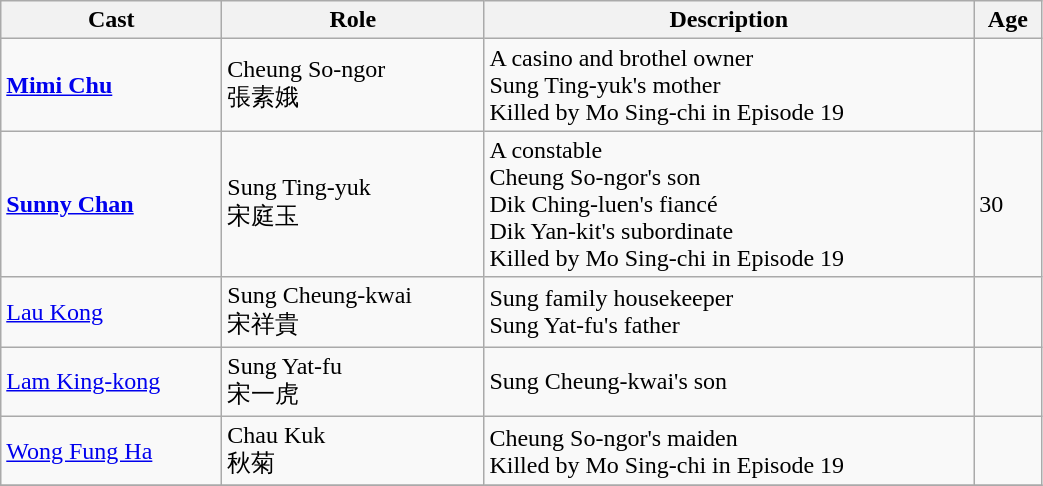<table class="wikitable" width="55%">
<tr>
<th>Cast</th>
<th>Role</th>
<th>Description</th>
<th>Age</th>
</tr>
<tr>
<td><strong><a href='#'>Mimi Chu</a></strong></td>
<td>Cheung So-ngor<br>張素娥</td>
<td>A casino and brothel owner<br>Sung Ting-yuk's mother<br>Killed by Mo Sing-chi in Episode 19</td>
<td></td>
</tr>
<tr>
<td><strong><a href='#'>Sunny Chan</a></strong></td>
<td>Sung Ting-yuk <br> 宋庭玉</td>
<td>A constable<br>Cheung So-ngor's son<br>Dik Ching-luen's fiancé<br>Dik Yan-kit's subordinate<br>Killed by Mo Sing-chi in Episode 19</td>
<td>30</td>
</tr>
<tr>
<td><a href='#'>Lau Kong</a></td>
<td>Sung Cheung-kwai<br>宋祥貴</td>
<td>Sung family housekeeper<br>Sung Yat-fu's father</td>
<td></td>
</tr>
<tr>
<td><a href='#'>Lam King-kong</a></td>
<td>Sung Yat-fu<br>宋一虎</td>
<td>Sung Cheung-kwai's son</td>
<td></td>
</tr>
<tr>
<td><a href='#'>Wong Fung Ha</a></td>
<td>Chau Kuk<br>秋菊</td>
<td>Cheung So-ngor's maiden<br>Killed by Mo Sing-chi in Episode 19</td>
<td></td>
</tr>
<tr>
</tr>
</table>
